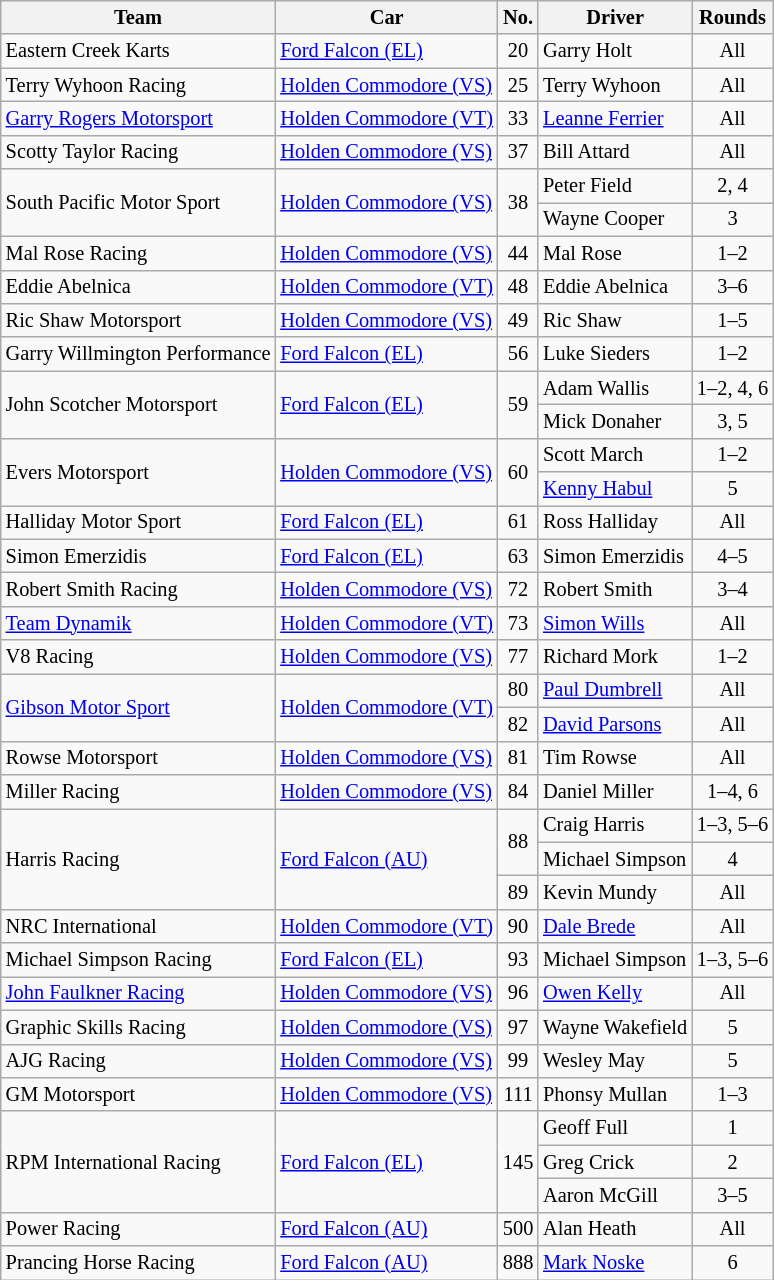<table class="wikitable" style="font-size: 85%;">
<tr>
<th>Team</th>
<th>Car</th>
<th>No.</th>
<th>Driver</th>
<th>Rounds</th>
</tr>
<tr>
<td>Eastern Creek Karts</td>
<td><a href='#'>Ford Falcon (EL)</a></td>
<td align="center">20</td>
<td> Garry Holt</td>
<td align="center">All</td>
</tr>
<tr>
<td>Terry Wyhoon Racing</td>
<td><a href='#'>Holden Commodore (VS)</a></td>
<td align="center">25</td>
<td> Terry Wyhoon</td>
<td align="center">All</td>
</tr>
<tr>
<td><a href='#'>Garry Rogers Motorsport</a></td>
<td><a href='#'>Holden Commodore (VT)</a></td>
<td align="center">33</td>
<td> <a href='#'>Leanne Ferrier</a></td>
<td align="center">All</td>
</tr>
<tr>
<td>Scotty Taylor Racing</td>
<td><a href='#'>Holden Commodore (VS)</a></td>
<td align="center">37</td>
<td> Bill Attard</td>
<td align="center">All</td>
</tr>
<tr>
<td rowspan="2">South Pacific Motor Sport</td>
<td rowspan="2"><a href='#'>Holden Commodore (VS)</a></td>
<td rowspan="2" align="center">38</td>
<td> Peter Field</td>
<td align="center">2, 4</td>
</tr>
<tr>
<td> Wayne Cooper</td>
<td align="center">3</td>
</tr>
<tr>
<td>Mal Rose Racing</td>
<td><a href='#'>Holden Commodore (VS)</a></td>
<td align="center">44</td>
<td> Mal Rose</td>
<td align="center">1–2</td>
</tr>
<tr>
<td>Eddie Abelnica</td>
<td><a href='#'>Holden Commodore (VT)</a></td>
<td align="center">48</td>
<td> Eddie Abelnica</td>
<td align="center">3–6</td>
</tr>
<tr>
<td>Ric Shaw Motorsport</td>
<td><a href='#'>Holden Commodore (VS)</a></td>
<td align="center">49</td>
<td> Ric Shaw</td>
<td align="center">1–5</td>
</tr>
<tr>
<td>Garry Willmington Performance</td>
<td><a href='#'>Ford Falcon (EL)</a></td>
<td align="center">56</td>
<td> Luke Sieders</td>
<td align="center">1–2</td>
</tr>
<tr>
<td rowspan="2">John Scotcher Motorsport</td>
<td rowspan="2"><a href='#'>Ford Falcon (EL)</a></td>
<td rowspan="2" align="center">59</td>
<td> Adam Wallis</td>
<td align="center">1–2, 4, 6</td>
</tr>
<tr>
<td> Mick Donaher</td>
<td align="center">3, 5</td>
</tr>
<tr>
<td rowspan="2">Evers Motorsport</td>
<td rowspan="2"><a href='#'>Holden Commodore (VS)</a></td>
<td rowspan="2" align="center">60</td>
<td> Scott March</td>
<td align="center">1–2</td>
</tr>
<tr>
<td> <a href='#'>Kenny Habul</a></td>
<td align="center">5</td>
</tr>
<tr>
<td>Halliday Motor Sport</td>
<td><a href='#'>Ford Falcon (EL)</a></td>
<td align="center">61</td>
<td> Ross Halliday</td>
<td align="center">All</td>
</tr>
<tr>
<td>Simon Emerzidis</td>
<td><a href='#'>Ford Falcon (EL)</a></td>
<td align="center">63</td>
<td> Simon Emerzidis</td>
<td align="center">4–5</td>
</tr>
<tr>
<td>Robert Smith Racing</td>
<td><a href='#'>Holden Commodore (VS)</a></td>
<td align="center">72</td>
<td> Robert Smith</td>
<td align="center">3–4</td>
</tr>
<tr>
<td><a href='#'>Team Dynamik</a></td>
<td><a href='#'>Holden Commodore (VT)</a></td>
<td align="center">73</td>
<td> <a href='#'>Simon Wills</a></td>
<td align="center">All</td>
</tr>
<tr>
<td>V8 Racing</td>
<td><a href='#'>Holden Commodore (VS)</a></td>
<td align="center">77</td>
<td> Richard Mork</td>
<td align="center">1–2</td>
</tr>
<tr>
<td rowspan="2"><a href='#'>Gibson Motor Sport</a></td>
<td rowspan="2"><a href='#'>Holden Commodore (VT)</a></td>
<td align="center">80</td>
<td> <a href='#'>Paul Dumbrell</a></td>
<td align="center">All</td>
</tr>
<tr>
<td align="center">82</td>
<td> <a href='#'>David Parsons</a></td>
<td align="center">All</td>
</tr>
<tr>
<td>Rowse Motorsport</td>
<td><a href='#'>Holden Commodore (VS)</a></td>
<td align="center">81</td>
<td> Tim Rowse</td>
<td align="center">All</td>
</tr>
<tr>
<td>Miller Racing</td>
<td><a href='#'>Holden Commodore (VS)</a></td>
<td align="center">84</td>
<td> Daniel Miller</td>
<td align="center">1–4, 6</td>
</tr>
<tr>
<td rowspan="3">Harris Racing</td>
<td rowspan="3"><a href='#'>Ford Falcon (AU)</a></td>
<td rowspan="2" align="center">88</td>
<td> Craig Harris</td>
<td align="center">1–3, 5–6</td>
</tr>
<tr>
<td> Michael Simpson</td>
<td align="center">4</td>
</tr>
<tr>
<td align="center">89</td>
<td> Kevin Mundy</td>
<td align="center">All</td>
</tr>
<tr>
<td>NRC International</td>
<td><a href='#'>Holden Commodore (VT)</a></td>
<td align="center">90</td>
<td> <a href='#'>Dale Brede</a></td>
<td align="center">All</td>
</tr>
<tr>
<td>Michael Simpson Racing</td>
<td><a href='#'>Ford Falcon (EL)</a></td>
<td align="center">93</td>
<td> Michael Simpson</td>
<td align="center">1–3, 5–6</td>
</tr>
<tr>
<td><a href='#'>John Faulkner Racing</a></td>
<td><a href='#'>Holden Commodore (VS)</a></td>
<td align="center">96</td>
<td> <a href='#'>Owen Kelly</a></td>
<td align="center">All</td>
</tr>
<tr>
<td>Graphic Skills Racing</td>
<td><a href='#'>Holden Commodore (VS)</a></td>
<td align="center">97</td>
<td> Wayne Wakefield</td>
<td align="center">5</td>
</tr>
<tr>
<td>AJG Racing</td>
<td><a href='#'>Holden Commodore (VS)</a></td>
<td align="center">99</td>
<td> Wesley May</td>
<td align="center">5</td>
</tr>
<tr>
<td>GM Motorsport</td>
<td><a href='#'>Holden Commodore (VS)</a></td>
<td align="center">111</td>
<td> Phonsy Mullan</td>
<td align="center">1–3</td>
</tr>
<tr>
<td rowspan="3">RPM International Racing</td>
<td rowspan="3"><a href='#'>Ford Falcon (EL)</a></td>
<td rowspan="3" align="center">145</td>
<td> Geoff Full</td>
<td align="center">1</td>
</tr>
<tr>
<td> Greg Crick</td>
<td align="center">2</td>
</tr>
<tr>
<td> Aaron McGill</td>
<td align="center">3–5</td>
</tr>
<tr>
<td>Power Racing</td>
<td><a href='#'>Ford Falcon (AU)</a></td>
<td align="center">500</td>
<td> Alan Heath</td>
<td align="center">All</td>
</tr>
<tr>
<td>Prancing Horse Racing</td>
<td><a href='#'>Ford Falcon (AU)</a></td>
<td align="center">888</td>
<td> <a href='#'>Mark Noske</a></td>
<td align="center">6</td>
</tr>
</table>
